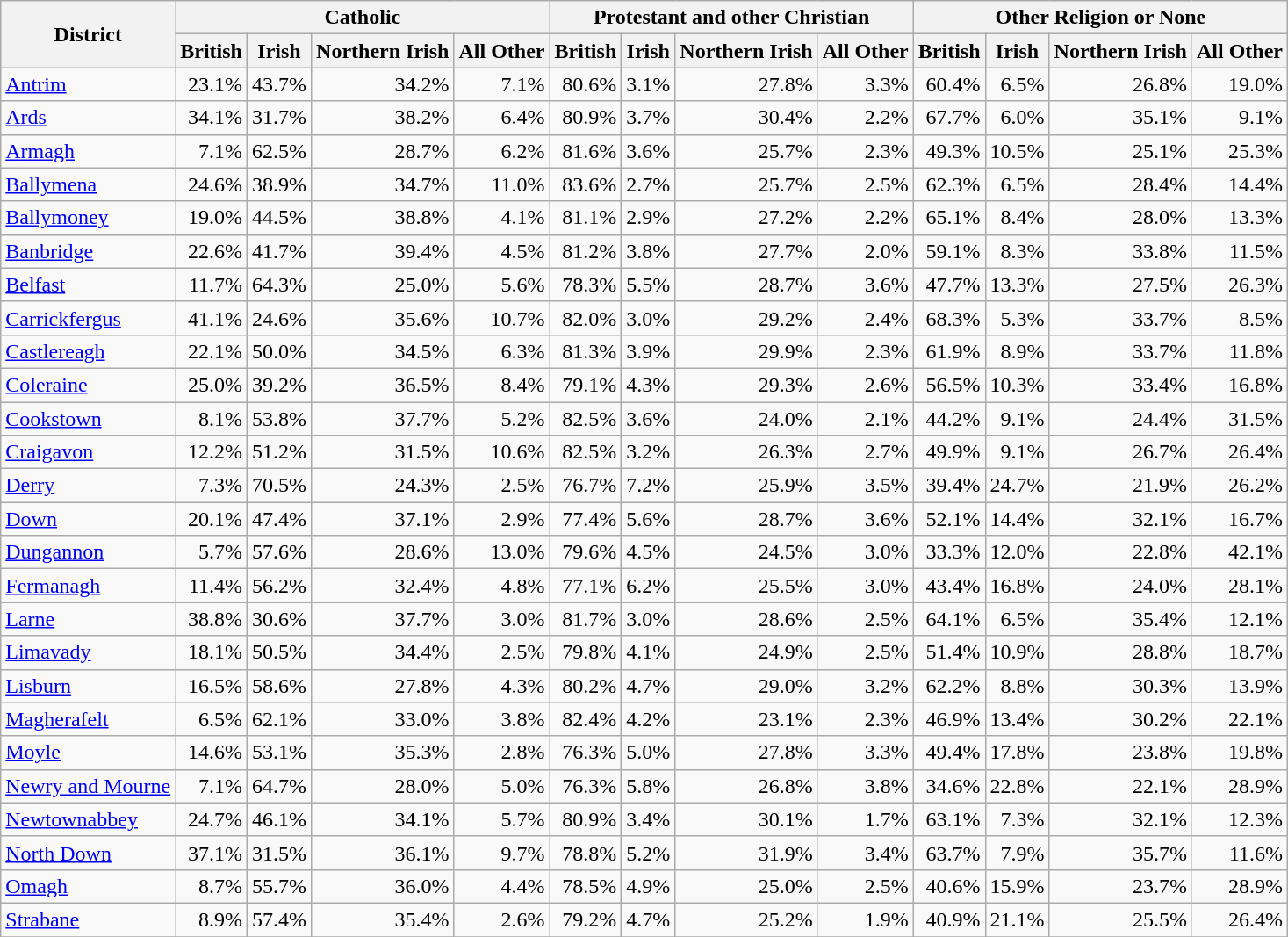<table class="wikitable sortable" style="text-align:right">
<tr>
<th rowspan="2">District</th>
<th colspan="4">Catholic</th>
<th colspan="4">Protestant and other Christian</th>
<th colspan="4">Other Religion or None</th>
</tr>
<tr>
<th>British</th>
<th>Irish</th>
<th>Northern Irish</th>
<th>All Other</th>
<th>British</th>
<th>Irish</th>
<th>Northern Irish</th>
<th>All Other</th>
<th>British</th>
<th>Irish</th>
<th>Northern Irish</th>
<th>All Other</th>
</tr>
<tr>
<td style="text-align:left"><a href='#'>Antrim</a></td>
<td>23.1%</td>
<td>43.7%</td>
<td>34.2%</td>
<td>7.1%</td>
<td>80.6%</td>
<td>3.1%</td>
<td>27.8%</td>
<td>3.3%</td>
<td>60.4%</td>
<td>6.5%</td>
<td>26.8%</td>
<td>19.0%</td>
</tr>
<tr>
<td style="text-align:left"><a href='#'>Ards</a></td>
<td>34.1%</td>
<td>31.7%</td>
<td>38.2%</td>
<td>6.4%</td>
<td>80.9%</td>
<td>3.7%</td>
<td>30.4%</td>
<td>2.2%</td>
<td>67.7%</td>
<td>6.0%</td>
<td>35.1%</td>
<td>9.1%</td>
</tr>
<tr>
<td style="text-align:left"><a href='#'>Armagh</a></td>
<td>7.1%</td>
<td>62.5%</td>
<td>28.7%</td>
<td>6.2%</td>
<td>81.6%</td>
<td>3.6%</td>
<td>25.7%</td>
<td>2.3%</td>
<td>49.3%</td>
<td>10.5%</td>
<td>25.1%</td>
<td>25.3%</td>
</tr>
<tr>
<td style="text-align:left"><a href='#'>Ballymena</a></td>
<td>24.6%</td>
<td>38.9%</td>
<td>34.7%</td>
<td>11.0%</td>
<td>83.6%</td>
<td>2.7%</td>
<td>25.7%</td>
<td>2.5%</td>
<td>62.3%</td>
<td>6.5%</td>
<td>28.4%</td>
<td>14.4%</td>
</tr>
<tr>
<td style="text-align:left"><a href='#'>Ballymoney</a></td>
<td>19.0%</td>
<td>44.5%</td>
<td>38.8%</td>
<td>4.1%</td>
<td>81.1%</td>
<td>2.9%</td>
<td>27.2%</td>
<td>2.2%</td>
<td>65.1%</td>
<td>8.4%</td>
<td>28.0%</td>
<td>13.3%</td>
</tr>
<tr>
<td style="text-align:left"><a href='#'>Banbridge</a></td>
<td>22.6%</td>
<td>41.7%</td>
<td>39.4%</td>
<td>4.5%</td>
<td>81.2%</td>
<td>3.8%</td>
<td>27.7%</td>
<td>2.0%</td>
<td>59.1%</td>
<td>8.3%</td>
<td>33.8%</td>
<td>11.5%</td>
</tr>
<tr>
<td style="text-align:left"><a href='#'>Belfast</a></td>
<td>11.7%</td>
<td>64.3%</td>
<td>25.0%</td>
<td>5.6%</td>
<td>78.3%</td>
<td>5.5%</td>
<td>28.7%</td>
<td>3.6%</td>
<td>47.7%</td>
<td>13.3%</td>
<td>27.5%</td>
<td>26.3%</td>
</tr>
<tr>
<td style="text-align:left"><a href='#'>Carrickfergus</a></td>
<td>41.1%</td>
<td>24.6%</td>
<td>35.6%</td>
<td>10.7%</td>
<td>82.0%</td>
<td>3.0%</td>
<td>29.2%</td>
<td>2.4%</td>
<td>68.3%</td>
<td>5.3%</td>
<td>33.7%</td>
<td>8.5%</td>
</tr>
<tr>
<td style="text-align:left"><a href='#'>Castlereagh</a></td>
<td>22.1%</td>
<td>50.0%</td>
<td>34.5%</td>
<td>6.3%</td>
<td>81.3%</td>
<td>3.9%</td>
<td>29.9%</td>
<td>2.3%</td>
<td>61.9%</td>
<td>8.9%</td>
<td>33.7%</td>
<td>11.8%</td>
</tr>
<tr>
<td style="text-align:left"><a href='#'>Coleraine</a></td>
<td>25.0%</td>
<td>39.2%</td>
<td>36.5%</td>
<td>8.4%</td>
<td>79.1%</td>
<td>4.3%</td>
<td>29.3%</td>
<td>2.6%</td>
<td>56.5%</td>
<td>10.3%</td>
<td>33.4%</td>
<td>16.8%</td>
</tr>
<tr>
<td style="text-align:left"><a href='#'>Cookstown</a></td>
<td>8.1%</td>
<td>53.8%</td>
<td>37.7%</td>
<td>5.2%</td>
<td>82.5%</td>
<td>3.6%</td>
<td>24.0%</td>
<td>2.1%</td>
<td>44.2%</td>
<td>9.1%</td>
<td>24.4%</td>
<td>31.5%</td>
</tr>
<tr>
<td style="text-align:left"><a href='#'>Craigavon</a></td>
<td>12.2%</td>
<td>51.2%</td>
<td>31.5%</td>
<td>10.6%</td>
<td>82.5%</td>
<td>3.2%</td>
<td>26.3%</td>
<td>2.7%</td>
<td>49.9%</td>
<td>9.1%</td>
<td>26.7%</td>
<td>26.4%</td>
</tr>
<tr>
<td style="text-align:left"><a href='#'>Derry</a></td>
<td>7.3%</td>
<td>70.5%</td>
<td>24.3%</td>
<td>2.5%</td>
<td>76.7%</td>
<td>7.2%</td>
<td>25.9%</td>
<td>3.5%</td>
<td>39.4%</td>
<td>24.7%</td>
<td>21.9%</td>
<td>26.2%</td>
</tr>
<tr>
<td style="text-align:left"><a href='#'>Down</a></td>
<td>20.1%</td>
<td>47.4%</td>
<td>37.1%</td>
<td>2.9%</td>
<td>77.4%</td>
<td>5.6%</td>
<td>28.7%</td>
<td>3.6%</td>
<td>52.1%</td>
<td>14.4%</td>
<td>32.1%</td>
<td>16.7%</td>
</tr>
<tr>
<td style="text-align:left"><a href='#'>Dungannon</a></td>
<td>5.7%</td>
<td>57.6%</td>
<td>28.6%</td>
<td>13.0%</td>
<td>79.6%</td>
<td>4.5%</td>
<td>24.5%</td>
<td>3.0%</td>
<td>33.3%</td>
<td>12.0%</td>
<td>22.8%</td>
<td>42.1%</td>
</tr>
<tr>
<td style="text-align:left"><a href='#'>Fermanagh</a></td>
<td>11.4%</td>
<td>56.2%</td>
<td>32.4%</td>
<td>4.8%</td>
<td>77.1%</td>
<td>6.2%</td>
<td>25.5%</td>
<td>3.0%</td>
<td>43.4%</td>
<td>16.8%</td>
<td>24.0%</td>
<td>28.1%</td>
</tr>
<tr>
<td style="text-align:left"><a href='#'>Larne</a></td>
<td>38.8%</td>
<td>30.6%</td>
<td>37.7%</td>
<td>3.0%</td>
<td>81.7%</td>
<td>3.0%</td>
<td>28.6%</td>
<td>2.5%</td>
<td>64.1%</td>
<td>6.5%</td>
<td>35.4%</td>
<td>12.1%</td>
</tr>
<tr>
<td style="text-align:left"><a href='#'>Limavady</a></td>
<td>18.1%</td>
<td>50.5%</td>
<td>34.4%</td>
<td>2.5%</td>
<td>79.8%</td>
<td>4.1%</td>
<td>24.9%</td>
<td>2.5%</td>
<td>51.4%</td>
<td>10.9%</td>
<td>28.8%</td>
<td>18.7%</td>
</tr>
<tr>
<td style="text-align:left"><a href='#'>Lisburn</a></td>
<td>16.5%</td>
<td>58.6%</td>
<td>27.8%</td>
<td>4.3%</td>
<td>80.2%</td>
<td>4.7%</td>
<td>29.0%</td>
<td>3.2%</td>
<td>62.2%</td>
<td>8.8%</td>
<td>30.3%</td>
<td>13.9%</td>
</tr>
<tr>
<td style="text-align:left"><a href='#'>Magherafelt</a></td>
<td>6.5%</td>
<td>62.1%</td>
<td>33.0%</td>
<td>3.8%</td>
<td>82.4%</td>
<td>4.2%</td>
<td>23.1%</td>
<td>2.3%</td>
<td>46.9%</td>
<td>13.4%</td>
<td>30.2%</td>
<td>22.1%</td>
</tr>
<tr>
<td style="text-align:left"><a href='#'>Moyle</a></td>
<td>14.6%</td>
<td>53.1%</td>
<td>35.3%</td>
<td>2.8%</td>
<td>76.3%</td>
<td>5.0%</td>
<td>27.8%</td>
<td>3.3%</td>
<td>49.4%</td>
<td>17.8%</td>
<td>23.8%</td>
<td>19.8%</td>
</tr>
<tr>
<td style="text-align:left"><a href='#'>Newry and Mourne</a></td>
<td>7.1%</td>
<td>64.7%</td>
<td>28.0%</td>
<td>5.0%</td>
<td>76.3%</td>
<td>5.8%</td>
<td>26.8%</td>
<td>3.8%</td>
<td>34.6%</td>
<td>22.8%</td>
<td>22.1%</td>
<td>28.9%</td>
</tr>
<tr>
<td style="text-align:left"><a href='#'>Newtownabbey</a></td>
<td>24.7%</td>
<td>46.1%</td>
<td>34.1%</td>
<td>5.7%</td>
<td>80.9%</td>
<td>3.4%</td>
<td>30.1%</td>
<td>1.7%</td>
<td>63.1%</td>
<td>7.3%</td>
<td>32.1%</td>
<td>12.3%</td>
</tr>
<tr>
<td style="text-align:left"><a href='#'>North Down</a></td>
<td>37.1%</td>
<td>31.5%</td>
<td>36.1%</td>
<td>9.7%</td>
<td>78.8%</td>
<td>5.2%</td>
<td>31.9%</td>
<td>3.4%</td>
<td>63.7%</td>
<td>7.9%</td>
<td>35.7%</td>
<td>11.6%</td>
</tr>
<tr>
<td style="text-align:left"><a href='#'>Omagh</a></td>
<td>8.7%</td>
<td>55.7%</td>
<td>36.0%</td>
<td>4.4%</td>
<td>78.5%</td>
<td>4.9%</td>
<td>25.0%</td>
<td>2.5%</td>
<td>40.6%</td>
<td>15.9%</td>
<td>23.7%</td>
<td>28.9%</td>
</tr>
<tr>
<td style="text-align:left"><a href='#'>Strabane</a></td>
<td>8.9%</td>
<td>57.4%</td>
<td>35.4%</td>
<td>2.6%</td>
<td>79.2%</td>
<td>4.7%</td>
<td>25.2%</td>
<td>1.9%</td>
<td>40.9%</td>
<td>21.1%</td>
<td>25.5%</td>
<td>26.4%</td>
</tr>
<tr>
</tr>
</table>
